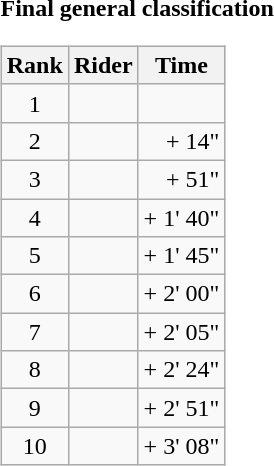<table>
<tr>
<td><strong>Final general classification</strong><br><table class="wikitable">
<tr>
<th scope="col">Rank</th>
<th scope="col">Rider</th>
<th scope="col">Time</th>
</tr>
<tr>
<td style="text-align:center;">1</td>
<td></td>
<td style="text-align:right;"></td>
</tr>
<tr>
<td style="text-align:center;">2</td>
<td></td>
<td style="text-align:right;">+ 14"</td>
</tr>
<tr>
<td style="text-align:center;">3</td>
<td></td>
<td style="text-align:right;">+ 51"</td>
</tr>
<tr>
<td style="text-align:center;">4</td>
<td></td>
<td style="text-align:right;">+ 1' 40"</td>
</tr>
<tr>
<td style="text-align:center;">5</td>
<td></td>
<td style="text-align:right;">+ 1' 45"</td>
</tr>
<tr>
<td style="text-align:center;">6</td>
<td></td>
<td style="text-align:right;">+ 2' 00"</td>
</tr>
<tr>
<td style="text-align:center;">7</td>
<td></td>
<td style="text-align:right;">+ 2' 05"</td>
</tr>
<tr>
<td style="text-align:center;">8</td>
<td></td>
<td style="text-align:right;">+ 2' 24"</td>
</tr>
<tr>
<td style="text-align:center;">9</td>
<td></td>
<td style="text-align:right;">+ 2' 51"</td>
</tr>
<tr>
<td style="text-align:center;">10</td>
<td></td>
<td style="text-align:right;">+ 3' 08"</td>
</tr>
</table>
</td>
</tr>
</table>
